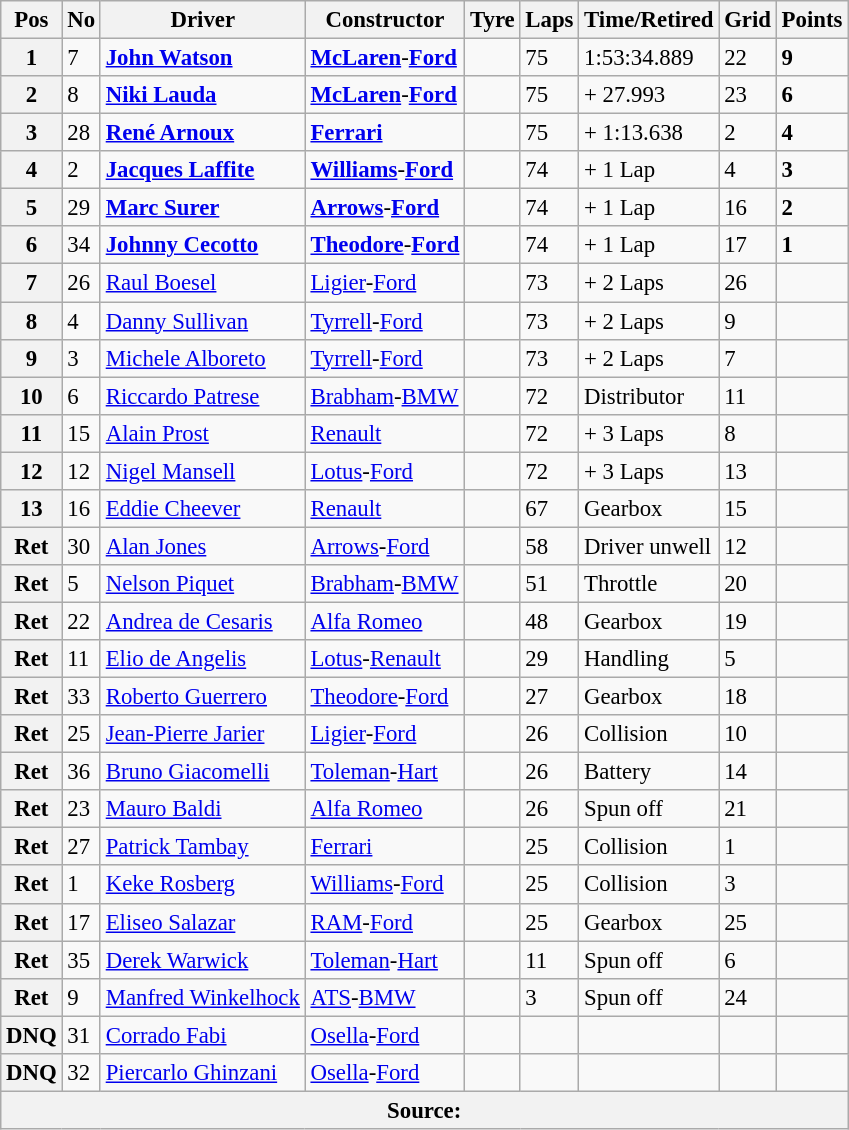<table class="wikitable" style="font-size: 95%;">
<tr>
<th>Pos</th>
<th>No</th>
<th>Driver</th>
<th>Constructor</th>
<th>Tyre</th>
<th>Laps</th>
<th>Time/Retired</th>
<th>Grid</th>
<th>Points</th>
</tr>
<tr>
<th>1</th>
<td>7</td>
<td> <strong><a href='#'>John Watson</a></strong></td>
<td><strong><a href='#'>McLaren</a></strong>-<strong><a href='#'>Ford</a></strong></td>
<td></td>
<td>75</td>
<td>1:53:34.889</td>
<td>22</td>
<td><strong>9</strong></td>
</tr>
<tr>
<th>2</th>
<td>8</td>
<td> <strong><a href='#'>Niki Lauda</a></strong></td>
<td><strong><a href='#'>McLaren</a></strong>-<strong><a href='#'>Ford</a></strong></td>
<td></td>
<td>75</td>
<td>+ 27.993</td>
<td>23</td>
<td><strong>6</strong></td>
</tr>
<tr>
<th>3</th>
<td>28</td>
<td> <strong><a href='#'>René Arnoux</a></strong></td>
<td><strong><a href='#'>Ferrari</a></strong></td>
<td></td>
<td>75</td>
<td>+ 1:13.638</td>
<td>2</td>
<td><strong>4</strong></td>
</tr>
<tr>
<th>4</th>
<td>2</td>
<td> <strong><a href='#'>Jacques Laffite</a></strong></td>
<td><strong><a href='#'>Williams</a></strong>-<strong><a href='#'>Ford</a></strong></td>
<td></td>
<td>74</td>
<td>+ 1 Lap</td>
<td>4</td>
<td><strong>3</strong></td>
</tr>
<tr>
<th>5</th>
<td>29</td>
<td> <strong><a href='#'>Marc Surer</a></strong></td>
<td><strong><a href='#'>Arrows</a></strong>-<strong><a href='#'>Ford</a></strong></td>
<td></td>
<td>74</td>
<td>+ 1 Lap</td>
<td>16</td>
<td><strong>2</strong></td>
</tr>
<tr>
<th>6</th>
<td>34</td>
<td> <strong><a href='#'>Johnny Cecotto</a></strong></td>
<td><strong><a href='#'>Theodore</a></strong>-<strong><a href='#'>Ford</a></strong></td>
<td></td>
<td>74</td>
<td>+ 1 Lap</td>
<td>17</td>
<td><strong>1</strong></td>
</tr>
<tr>
<th>7</th>
<td>26</td>
<td> <a href='#'>Raul Boesel</a></td>
<td><a href='#'>Ligier</a>-<a href='#'>Ford</a></td>
<td></td>
<td>73</td>
<td>+ 2 Laps</td>
<td>26</td>
<td> </td>
</tr>
<tr>
<th>8</th>
<td>4</td>
<td> <a href='#'>Danny Sullivan</a></td>
<td><a href='#'>Tyrrell</a>-<a href='#'>Ford</a></td>
<td></td>
<td>73</td>
<td>+ 2 Laps</td>
<td>9</td>
<td> </td>
</tr>
<tr>
<th>9</th>
<td>3</td>
<td> <a href='#'>Michele Alboreto</a></td>
<td><a href='#'>Tyrrell</a>-<a href='#'>Ford</a></td>
<td></td>
<td>73</td>
<td>+ 2 Laps</td>
<td>7</td>
<td> </td>
</tr>
<tr>
<th>10</th>
<td>6</td>
<td> <a href='#'>Riccardo Patrese</a></td>
<td><a href='#'>Brabham</a>-<a href='#'>BMW</a></td>
<td></td>
<td>72</td>
<td>Distributor</td>
<td>11</td>
<td> </td>
</tr>
<tr>
<th>11</th>
<td>15</td>
<td> <a href='#'>Alain Prost</a></td>
<td><a href='#'>Renault</a></td>
<td></td>
<td>72</td>
<td>+ 3 Laps</td>
<td>8</td>
<td> </td>
</tr>
<tr>
<th>12</th>
<td>12</td>
<td> <a href='#'>Nigel Mansell</a></td>
<td><a href='#'>Lotus</a>-<a href='#'>Ford</a></td>
<td></td>
<td>72</td>
<td>+ 3 Laps</td>
<td>13</td>
<td> </td>
</tr>
<tr>
<th>13</th>
<td>16</td>
<td> <a href='#'>Eddie Cheever</a></td>
<td><a href='#'>Renault</a></td>
<td></td>
<td>67</td>
<td>Gearbox</td>
<td>15</td>
<td> </td>
</tr>
<tr>
<th>Ret</th>
<td>30</td>
<td> <a href='#'>Alan Jones</a></td>
<td><a href='#'>Arrows</a>-<a href='#'>Ford</a></td>
<td></td>
<td>58</td>
<td>Driver unwell</td>
<td>12</td>
<td> </td>
</tr>
<tr>
<th>Ret</th>
<td>5</td>
<td> <a href='#'>Nelson Piquet</a></td>
<td><a href='#'>Brabham</a>-<a href='#'>BMW</a></td>
<td></td>
<td>51</td>
<td>Throttle</td>
<td>20</td>
<td> </td>
</tr>
<tr>
<th>Ret</th>
<td>22</td>
<td> <a href='#'>Andrea de Cesaris</a></td>
<td><a href='#'>Alfa Romeo</a></td>
<td></td>
<td>48</td>
<td>Gearbox</td>
<td>19</td>
<td> </td>
</tr>
<tr>
<th>Ret</th>
<td>11</td>
<td> <a href='#'>Elio de Angelis</a></td>
<td><a href='#'>Lotus</a>-<a href='#'>Renault</a></td>
<td></td>
<td>29</td>
<td>Handling</td>
<td>5</td>
<td> </td>
</tr>
<tr>
<th>Ret</th>
<td>33</td>
<td> <a href='#'>Roberto Guerrero</a></td>
<td><a href='#'>Theodore</a>-<a href='#'>Ford</a></td>
<td></td>
<td>27</td>
<td>Gearbox</td>
<td>18</td>
<td> </td>
</tr>
<tr>
<th>Ret</th>
<td>25</td>
<td> <a href='#'>Jean-Pierre Jarier</a></td>
<td><a href='#'>Ligier</a>-<a href='#'>Ford</a></td>
<td></td>
<td>26</td>
<td>Collision</td>
<td>10</td>
<td> </td>
</tr>
<tr>
<th>Ret</th>
<td>36</td>
<td> <a href='#'>Bruno Giacomelli</a></td>
<td><a href='#'>Toleman</a>-<a href='#'>Hart</a></td>
<td></td>
<td>26</td>
<td>Battery</td>
<td>14</td>
<td> </td>
</tr>
<tr>
<th>Ret</th>
<td>23</td>
<td> <a href='#'>Mauro Baldi</a></td>
<td><a href='#'>Alfa Romeo</a></td>
<td></td>
<td>26</td>
<td>Spun off</td>
<td>21</td>
<td> </td>
</tr>
<tr>
<th>Ret</th>
<td>27</td>
<td> <a href='#'>Patrick Tambay</a></td>
<td><a href='#'>Ferrari</a></td>
<td></td>
<td>25</td>
<td>Collision</td>
<td>1</td>
<td> </td>
</tr>
<tr>
<th>Ret</th>
<td>1</td>
<td> <a href='#'>Keke Rosberg</a></td>
<td><a href='#'>Williams</a>-<a href='#'>Ford</a></td>
<td></td>
<td>25</td>
<td>Collision</td>
<td>3</td>
<td> </td>
</tr>
<tr>
<th>Ret</th>
<td>17</td>
<td> <a href='#'>Eliseo Salazar</a></td>
<td><a href='#'>RAM</a>-<a href='#'>Ford</a></td>
<td></td>
<td>25</td>
<td>Gearbox</td>
<td>25</td>
<td> </td>
</tr>
<tr>
<th>Ret</th>
<td>35</td>
<td> <a href='#'>Derek Warwick</a></td>
<td><a href='#'>Toleman</a>-<a href='#'>Hart</a></td>
<td></td>
<td>11</td>
<td>Spun off</td>
<td>6</td>
<td> </td>
</tr>
<tr>
<th>Ret</th>
<td>9</td>
<td> <a href='#'>Manfred Winkelhock</a></td>
<td><a href='#'>ATS</a>-<a href='#'>BMW</a></td>
<td></td>
<td>3</td>
<td>Spun off</td>
<td>24</td>
<td> </td>
</tr>
<tr>
<th>DNQ</th>
<td>31</td>
<td> <a href='#'>Corrado Fabi</a></td>
<td><a href='#'>Osella</a>-<a href='#'>Ford</a></td>
<td></td>
<td> </td>
<td> </td>
<td></td>
<td> </td>
</tr>
<tr>
<th>DNQ</th>
<td>32</td>
<td> <a href='#'>Piercarlo Ghinzani</a></td>
<td><a href='#'>Osella</a>-<a href='#'>Ford</a></td>
<td></td>
<td> </td>
<td> </td>
<td></td>
<td> </td>
</tr>
<tr>
<th colspan="9" style="text-align: center">Source: </th>
</tr>
</table>
